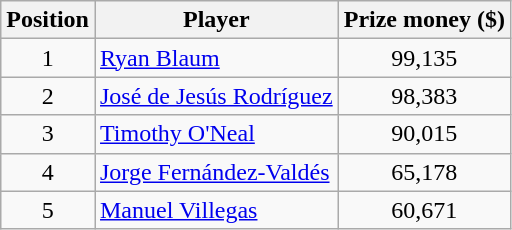<table class=wikitable>
<tr>
<th>Position</th>
<th>Player</th>
<th>Prize money ($)</th>
</tr>
<tr>
<td align=center>1</td>
<td> <a href='#'>Ryan Blaum</a></td>
<td align=center>99,135</td>
</tr>
<tr>
<td align=center>2</td>
<td> <a href='#'>José de Jesús Rodríguez</a></td>
<td align=center>98,383</td>
</tr>
<tr>
<td align=center>3</td>
<td> <a href='#'>Timothy O'Neal</a></td>
<td align=center>90,015</td>
</tr>
<tr>
<td align=center>4</td>
<td> <a href='#'>Jorge Fernández-Valdés</a></td>
<td align=center>65,178</td>
</tr>
<tr>
<td align=center>5</td>
<td> <a href='#'>Manuel Villegas</a></td>
<td align=center>60,671</td>
</tr>
</table>
